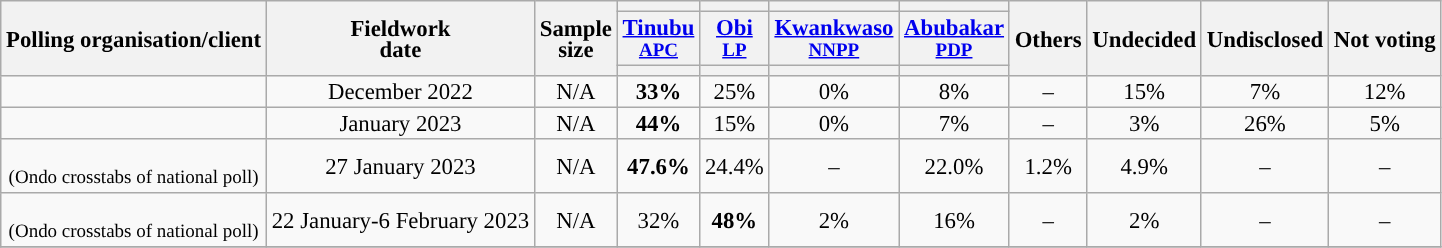<table class="wikitable" style="text-align:center;font-size:95%;line-height:14px;">
<tr>
<th rowspan="3">Polling organisation/client</th>
<th rowspan="3">Fieldwork<br>date</th>
<th rowspan="3">Sample<br>size</th>
<th></th>
<th></th>
<th></th>
<th></th>
<th rowspan="3">Others</th>
<th rowspan="3">Undecided</th>
<th rowspan="3">Undisclosed</th>
<th rowspan="3">Not voting</th>
</tr>
<tr>
<th><a href='#'>Tinubu</a><br><small><a href='#'>APC</a></small></th>
<th><a href='#'>Obi</a><br><small><a href='#'>LP</a></small></th>
<th><a href='#'>Kwankwaso</a><br><small><a href='#'>NNPP</a></small></th>
<th><a href='#'>Abubakar</a><br><small><a href='#'>PDP</a></small></th>
</tr>
<tr>
<th style="background:"></th>
<th style="background:"></th>
<th style="background:"></th>
<th style="background:"></th>
</tr>
<tr>
<td></td>
<td>December 2022</td>
<td>N/A</td>
<td><strong>33%</strong></td>
<td>25%</td>
<td>0%</td>
<td>8%</td>
<td>–</td>
<td>15%</td>
<td>7%</td>
<td>12%</td>
</tr>
<tr>
<td></td>
<td>January 2023</td>
<td>N/A</td>
<td><strong>44%</strong></td>
<td>15%</td>
<td>0%</td>
<td>7%</td>
<td>–</td>
<td>3%</td>
<td>26%</td>
<td>5%</td>
</tr>
<tr>
<td><br><small>(Ondo crosstabs of national poll)</small></td>
<td>27 January 2023</td>
<td>N/A</td>
<td><strong>47.6%</strong></td>
<td>24.4%</td>
<td>–</td>
<td>22.0%</td>
<td>1.2%</td>
<td>4.9%</td>
<td>–</td>
<td>–</td>
</tr>
<tr>
<td><br><small>(Ondo crosstabs of national poll)</small></td>
<td>22 January-6 February 2023</td>
<td>N/A</td>
<td>32%</td>
<td><strong>48%</strong></td>
<td>2%</td>
<td>16%</td>
<td>–</td>
<td>2%</td>
<td>–</td>
<td>–</td>
</tr>
<tr>
</tr>
</table>
